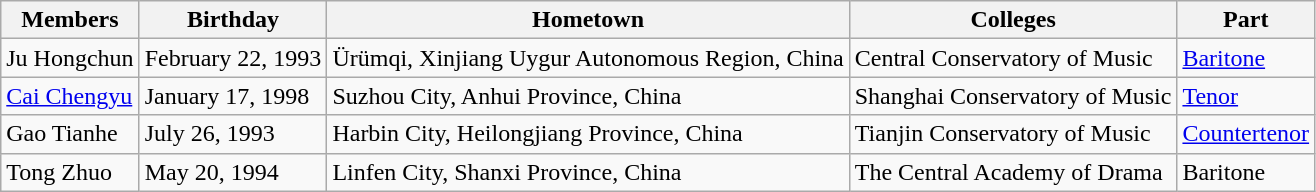<table class="wikitable">
<tr>
<th>Members</th>
<th>Birthday</th>
<th>Hometown</th>
<th>Colleges</th>
<th>Part</th>
</tr>
<tr>
<td>Ju Hongchun</td>
<td>February 22, 1993</td>
<td>Ürümqi, Xinjiang Uygur Autonomous Region, China</td>
<td>Central Conservatory of Music</td>
<td><a href='#'>Baritone</a></td>
</tr>
<tr>
<td><a href='#'>Cai Chengyu</a></td>
<td>January 17, 1998</td>
<td>Suzhou City, Anhui Province, China</td>
<td>Shanghai Conservatory of Music</td>
<td><a href='#'>Tenor</a></td>
</tr>
<tr>
<td>Gao Tianhe</td>
<td>July 26, 1993</td>
<td>Harbin City, Heilongjiang Province, China</td>
<td>Tianjin Conservatory of Music</td>
<td><a href='#'>Countertenor</a></td>
</tr>
<tr>
<td>Tong Zhuo</td>
<td>May 20, 1994</td>
<td>Linfen City, Shanxi Province, China</td>
<td>The Central Academy of Drama</td>
<td>Baritone</td>
</tr>
</table>
